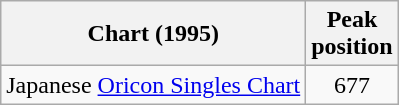<table class="wikitable">
<tr>
<th>Chart (1995)</th>
<th>Peak<br>position</th>
</tr>
<tr>
<td>Japanese <a href='#'>Oricon Singles Chart</a></td>
<td align="center">677</td>
</tr>
</table>
